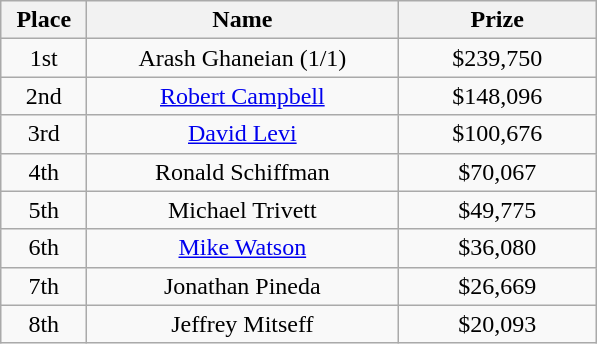<table class="wikitable">
<tr>
<th width="50">Place</th>
<th width="200">Name</th>
<th width="125">Prize</th>
</tr>
<tr>
<td align = "center">1st</td>
<td align = "center">Arash Ghaneian (1/1)</td>
<td align = "center">$239,750</td>
</tr>
<tr>
<td align = "center">2nd</td>
<td align = "center"><a href='#'>Robert Campbell</a></td>
<td align = "center">$148,096</td>
</tr>
<tr>
<td align = "center">3rd</td>
<td align = "center"><a href='#'>David Levi</a></td>
<td align = "center">$100,676</td>
</tr>
<tr>
<td align = "center">4th</td>
<td align = "center">Ronald Schiffman</td>
<td align = "center">$70,067</td>
</tr>
<tr>
<td align = "center">5th</td>
<td align = "center">Michael Trivett</td>
<td align = "center">$49,775</td>
</tr>
<tr>
<td align = "center">6th</td>
<td align = "center"><a href='#'>Mike Watson</a></td>
<td align = "center">$36,080</td>
</tr>
<tr>
<td align = "center">7th</td>
<td align = "center">Jonathan Pineda</td>
<td align = "center">$26,669</td>
</tr>
<tr>
<td align = "center">8th</td>
<td align = "center">Jeffrey Mitseff</td>
<td align = "center">$20,093</td>
</tr>
</table>
